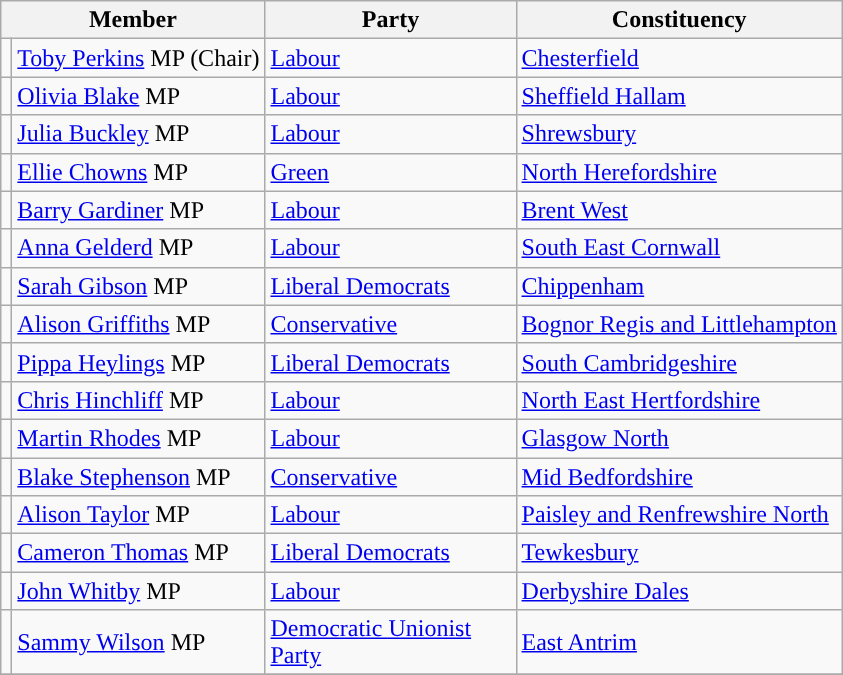<table class="wikitable">
<tr>
<th width="160px" colspan="2" valign="top">Member</th>
<th width="160px" valign="top">Party</th>
<th valign="top">Constituency</th>
</tr>
<tr>
<td style="color:inherit;background:"></td>
<td><a href='#'>Toby Perkins</a> MP (Chair)</td>
<td><a href='#'>Labour</a></td>
<td><a href='#'>Chesterfield</a></td>
</tr>
<tr>
<td style="color:inherit;background:"></td>
<td><a href='#'>Olivia Blake</a> MP</td>
<td><a href='#'>Labour</a></td>
<td><a href='#'>Sheffield Hallam</a></td>
</tr>
<tr>
<td style="color:inherit;background:"></td>
<td><a href='#'>Julia Buckley</a> MP</td>
<td><a href='#'>Labour</a></td>
<td><a href='#'>Shrewsbury</a></td>
</tr>
<tr>
<td style="color:inherit;background:"></td>
<td><a href='#'>Ellie Chowns</a> MP</td>
<td><a href='#'>Green</a></td>
<td><a href='#'>North Herefordshire</a></td>
</tr>
<tr>
<td style="color:inherit;background:"></td>
<td><a href='#'>Barry Gardiner</a> MP</td>
<td><a href='#'>Labour</a></td>
<td><a href='#'>Brent West</a></td>
</tr>
<tr>
<td style="color:inherit;background:"></td>
<td><a href='#'>Anna Gelderd</a> MP</td>
<td><a href='#'>Labour</a></td>
<td><a href='#'>South East Cornwall</a></td>
</tr>
<tr>
<td style="color:inherit;background:"></td>
<td><a href='#'>Sarah Gibson</a> MP</td>
<td><a href='#'>Liberal Democrats</a></td>
<td><a href='#'>Chippenham</a></td>
</tr>
<tr>
<td style="color:inherit;background:"></td>
<td><a href='#'>Alison Griffiths</a> MP</td>
<td><a href='#'>Conservative</a></td>
<td><a href='#'>Bognor Regis and Littlehampton</a></td>
</tr>
<tr>
<td style="color:inherit;background:"></td>
<td><a href='#'>Pippa Heylings</a> MP</td>
<td><a href='#'>Liberal Democrats</a></td>
<td><a href='#'>South Cambridgeshire</a></td>
</tr>
<tr>
<td style="color:inherit;background:"></td>
<td><a href='#'>Chris Hinchliff</a> MP</td>
<td><a href='#'>Labour</a></td>
<td><a href='#'>North East Hertfordshire</a></td>
</tr>
<tr>
<td style="color:inherit;background:"></td>
<td><a href='#'>Martin Rhodes</a> MP</td>
<td><a href='#'>Labour</a></td>
<td><a href='#'>Glasgow North</a></td>
</tr>
<tr>
<td style="color:inherit;background:"></td>
<td><a href='#'>Blake Stephenson</a> MP</td>
<td><a href='#'>Conservative</a></td>
<td><a href='#'>Mid Bedfordshire</a></td>
</tr>
<tr>
<td style="color:inherit;background:"></td>
<td><a href='#'>Alison Taylor</a> MP</td>
<td><a href='#'>Labour</a></td>
<td><a href='#'>Paisley and Renfrewshire North</a></td>
</tr>
<tr>
<td style="color:inherit;background:"></td>
<td><a href='#'>Cameron Thomas</a> MP</td>
<td><a href='#'>Liberal Democrats</a></td>
<td><a href='#'>Tewkesbury</a></td>
</tr>
<tr>
<td style="color:inherit;background:"></td>
<td><a href='#'>John Whitby</a> MP</td>
<td><a href='#'>Labour</a></td>
<td><a href='#'>Derbyshire Dales</a></td>
</tr>
<tr>
<td style="color:inherit;background:"></td>
<td><a href='#'>Sammy Wilson</a> MP</td>
<td><a href='#'>Democratic Unionist Party</a></td>
<td><a href='#'>East Antrim</a></td>
</tr>
<tr>
</tr>
</table>
